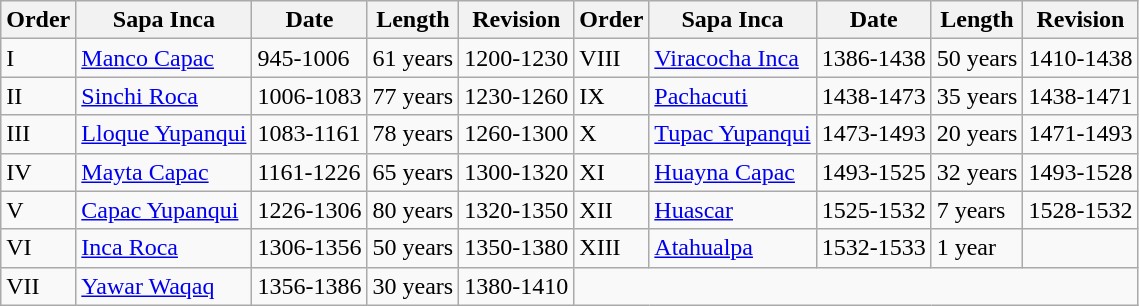<table class="wikitable">
<tr>
<th>Order</th>
<th>Sapa Inca</th>
<th>Date</th>
<th>Length</th>
<th>Revision</th>
<th>Order</th>
<th>Sapa Inca</th>
<th>Date</th>
<th>Length</th>
<th>Revision</th>
</tr>
<tr>
<td>I</td>
<td><a href='#'>Manco Capac</a></td>
<td>945-1006</td>
<td>61 years</td>
<td>1200-1230</td>
<td>VIII</td>
<td><a href='#'>Viracocha Inca</a></td>
<td>1386-1438</td>
<td>50 years</td>
<td>1410-1438</td>
</tr>
<tr>
<td>II</td>
<td><a href='#'>Sinchi Roca</a></td>
<td>1006-1083</td>
<td>77 years</td>
<td>1230-1260</td>
<td>IX</td>
<td><a href='#'>Pachacuti</a></td>
<td>1438-1473</td>
<td>35 years</td>
<td>1438-1471</td>
</tr>
<tr>
<td>III</td>
<td><a href='#'>Lloque Yupanqui</a></td>
<td>1083-1161</td>
<td>78 years</td>
<td>1260-1300</td>
<td>X</td>
<td><a href='#'>Tupac Yupanqui</a></td>
<td>1473-1493</td>
<td>20 years</td>
<td>1471-1493</td>
</tr>
<tr>
<td>IV</td>
<td><a href='#'>Mayta Capac</a></td>
<td>1161-1226</td>
<td>65 years</td>
<td>1300-1320</td>
<td>XI</td>
<td><a href='#'>Huayna Capac</a></td>
<td>1493-1525</td>
<td>32 years</td>
<td>1493-1528</td>
</tr>
<tr>
<td>V</td>
<td><a href='#'>Capac Yupanqui</a></td>
<td>1226-1306</td>
<td>80 years</td>
<td>1320-1350</td>
<td>XII</td>
<td><a href='#'>Huascar</a></td>
<td>1525-1532</td>
<td>7 years</td>
<td>1528-1532</td>
</tr>
<tr>
<td>VI</td>
<td><a href='#'>Inca Roca</a></td>
<td>1306-1356</td>
<td>50 years</td>
<td>1350-1380</td>
<td>XIII</td>
<td><a href='#'>Atahualpa</a></td>
<td>1532-1533</td>
<td>1 year</td>
<td></td>
</tr>
<tr>
<td>VII</td>
<td><a href='#'>Yawar Waqaq</a></td>
<td>1356-1386</td>
<td>30 years</td>
<td>1380-1410</td>
<td colspan="5"></td>
</tr>
</table>
